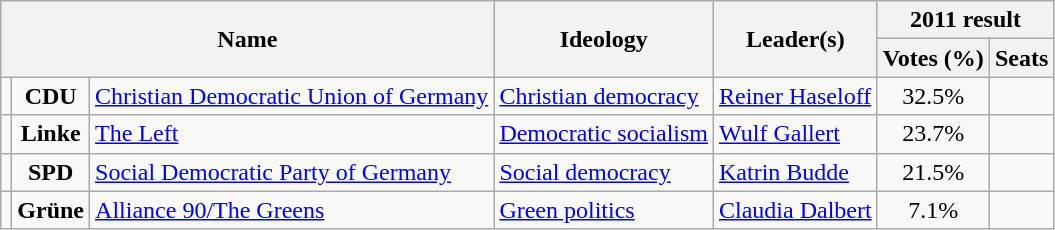<table class="wikitable">
<tr>
<th rowspan=2 colspan=3>Name</th>
<th rowspan=2>Ideology</th>
<th rowspan=2>Leader(s)</th>
<th colspan=2>2011 result</th>
</tr>
<tr>
<th>Votes (%)</th>
<th>Seats</th>
</tr>
<tr>
<td bgcolor=></td>
<td align=center><strong>CDU</strong></td>
<td><a href='#'>Christian Democratic Union of Germany</a><br></td>
<td><a href='#'>Christian democracy</a></td>
<td><a href='#'>Reiner Haseloff</a></td>
<td align=center>32.5%</td>
<td></td>
</tr>
<tr>
<td bgcolor=></td>
<td align=center><strong>Linke</strong></td>
<td><a href='#'>The Left</a><br></td>
<td><a href='#'>Democratic socialism</a></td>
<td><a href='#'>Wulf Gallert</a></td>
<td align=center>23.7%</td>
<td></td>
</tr>
<tr>
<td bgcolor=></td>
<td align=center><strong>SPD</strong></td>
<td><a href='#'>Social Democratic Party of Germany</a><br></td>
<td><a href='#'>Social democracy</a></td>
<td><a href='#'>Katrin Budde</a></td>
<td align=center>21.5%</td>
<td></td>
</tr>
<tr>
<td bgcolor=></td>
<td align=center><strong>Grüne</strong></td>
<td><a href='#'>Alliance 90/The Greens</a><br></td>
<td><a href='#'>Green politics</a></td>
<td><a href='#'>Claudia Dalbert</a></td>
<td align=center>7.1%</td>
<td></td>
</tr>
</table>
